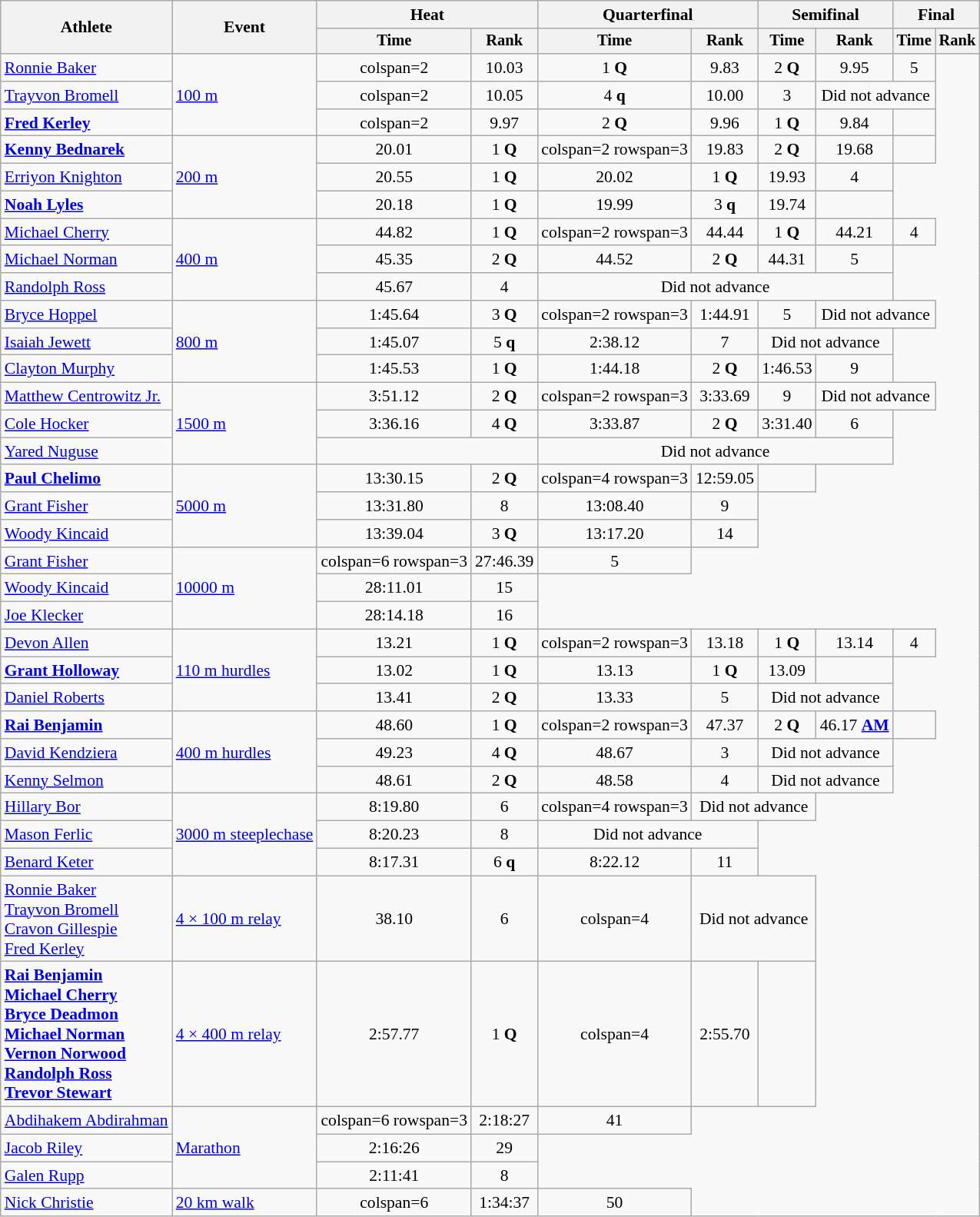<table class=wikitable style=font-size:90%;text-align:center>
<tr>
<th rowspan=2>Athlete</th>
<th rowspan=2>Event</th>
<th colspan=2>Heat</th>
<th colspan=2>Quarterfinal</th>
<th colspan=2>Semifinal</th>
<th colspan=2>Final</th>
</tr>
<tr style=font-size:95%>
<th>Time</th>
<th>Rank</th>
<th>Time</th>
<th>Rank</th>
<th>Time</th>
<th>Rank</th>
<th>Time</th>
<th>Rank</th>
</tr>
<tr>
<td align=left><a href='#'>Ronnie Baker</a></td>
<td align=left rowspan=3><a href='#'>100 m</a></td>
<td>colspan=2 </td>
<td>10.03</td>
<td>1 <strong>Q</strong></td>
<td>9.83</td>
<td>2 <strong>Q</strong></td>
<td>9.95</td>
<td>5</td>
</tr>
<tr>
<td align=left><a href='#'>Trayvon Bromell</a></td>
<td>colspan=2 </td>
<td>10.05</td>
<td>4 <strong>q</strong></td>
<td>10.00</td>
<td>3</td>
<td colspan=2>Did not advance</td>
</tr>
<tr>
<td align=left><strong><a href='#'>Fred Kerley</a></strong></td>
<td>colspan=2 </td>
<td>9.97</td>
<td>2 <strong>Q</strong></td>
<td>9.96</td>
<td>1 <strong>Q</strong></td>
<td>9.84</td>
<td></td>
</tr>
<tr>
<td align=left><strong><a href='#'>Kenny Bednarek</a></strong></td>
<td align=left rowspan=3><a href='#'>200 m</a></td>
<td>20.01</td>
<td>1 <strong>Q</strong></td>
<td>colspan=2 rowspan=3 </td>
<td>19.83</td>
<td>2 <strong>Q</strong></td>
<td>19.68</td>
<td></td>
</tr>
<tr>
<td align=left><a href='#'>Erriyon Knighton</a></td>
<td>20.55</td>
<td>1 <strong>Q</strong></td>
<td>20.02</td>
<td>1 <strong>Q</strong></td>
<td>19.93</td>
<td>4</td>
</tr>
<tr>
<td align=left><strong><a href='#'>Noah Lyles</a></strong></td>
<td>20.18</td>
<td>1 <strong>Q</strong></td>
<td>19.99</td>
<td>3 <strong>q</strong></td>
<td>19.74</td>
<td></td>
</tr>
<tr>
<td align=left><a href='#'>Michael Cherry</a></td>
<td align=left rowspan=3><a href='#'>400 m</a></td>
<td>44.82</td>
<td>1 <strong>Q</strong></td>
<td>colspan=2 rowspan=3 </td>
<td>44.44</td>
<td>1 <strong>Q</strong></td>
<td>44.21</td>
<td>4</td>
</tr>
<tr>
<td align=left><a href='#'>Michael Norman</a></td>
<td>45.35</td>
<td>2 <strong>Q</strong></td>
<td>44.52</td>
<td>2 <strong>Q</strong></td>
<td>44.31</td>
<td>5</td>
</tr>
<tr>
<td align=left><a href='#'>Randolph Ross</a></td>
<td>45.67</td>
<td>4</td>
<td colspan=4>Did not advance</td>
</tr>
<tr>
<td align=left><a href='#'>Bryce Hoppel</a></td>
<td align=left rowspan=3><a href='#'>800 m</a></td>
<td>1:45.64</td>
<td>3 <strong>Q</strong></td>
<td>colspan=2 rowspan=3 </td>
<td>1:44.91</td>
<td>5</td>
<td colspan=2>Did not advance</td>
</tr>
<tr>
<td align=left><a href='#'>Isaiah Jewett</a></td>
<td>1:45.07</td>
<td>5 <strong>q</strong></td>
<td>2:38.12</td>
<td>7</td>
<td colspan=2>Did not advance</td>
</tr>
<tr>
<td align=left><a href='#'>Clayton Murphy</a></td>
<td>1:45.53</td>
<td>1 <strong>Q</strong></td>
<td>1:44.18</td>
<td>2 <strong>Q</strong></td>
<td>1:46.53</td>
<td>9</td>
</tr>
<tr>
<td align=left><a href='#'>Matthew Centrowitz Jr.</a></td>
<td align=left rowspan=3><a href='#'>1500 m</a></td>
<td>3:51.12</td>
<td>2 <strong>Q</strong></td>
<td>colspan=2 rowspan=3 </td>
<td>3:33.69</td>
<td>9</td>
<td colspan=2>Did not advance</td>
</tr>
<tr>
<td align=left><a href='#'>Cole Hocker</a></td>
<td>3:36.16</td>
<td>4 <strong>Q</strong></td>
<td>3:33.87</td>
<td>2 <strong>Q</strong></td>
<td>3:31.40</td>
<td>6</td>
</tr>
<tr>
<td align=left><a href='#'>Yared Nuguse</a></td>
<td colspan=2></td>
<td colspan=4>Did not advance</td>
</tr>
<tr>
<td align=left><strong><a href='#'>Paul Chelimo</a></strong></td>
<td align=left rowspan=3><a href='#'>5000 m</a></td>
<td>13:30.15</td>
<td>2  <strong>Q</strong></td>
<td>colspan=4 rowspan=3 </td>
<td>12:59.05</td>
<td></td>
</tr>
<tr>
<td align=left><a href='#'>Grant Fisher</a></td>
<td>13:31.80</td>
<td>8</td>
<td>13:08.40</td>
<td>9</td>
</tr>
<tr>
<td align=left><a href='#'>Woody Kincaid</a></td>
<td>13:39.04</td>
<td>3 <strong>Q</strong></td>
<td>13:17.20</td>
<td>14</td>
</tr>
<tr>
<td align=left><a href='#'>Grant Fisher</a></td>
<td align=left rowspan=3><a href='#'>10000 m</a></td>
<td>colspan=6 rowspan=3 </td>
<td>27:46.39</td>
<td>5</td>
</tr>
<tr>
<td align=left><a href='#'>Woody Kincaid</a></td>
<td>28:11.01</td>
<td>15</td>
</tr>
<tr>
<td align=left><a href='#'>Joe Klecker</a></td>
<td>28:14.18</td>
<td>16</td>
</tr>
<tr>
<td align=left><a href='#'>Devon Allen</a></td>
<td align=left rowspan=3><a href='#'>110 m hurdles</a></td>
<td>13.21</td>
<td>1 <strong>Q</strong></td>
<td>colspan=2 rowspan=3 </td>
<td>13.18</td>
<td>1 <strong>Q</strong></td>
<td>13.14</td>
<td>4</td>
</tr>
<tr>
<td align=left><strong><a href='#'>Grant Holloway</a></strong></td>
<td>13.02</td>
<td>1 <strong>Q</strong></td>
<td>13.13</td>
<td>1 <strong>Q</strong></td>
<td>13.09</td>
<td></td>
</tr>
<tr>
<td align=left><a href='#'>Daniel Roberts</a></td>
<td>13.41</td>
<td>2 <strong>Q</strong></td>
<td>13.33</td>
<td>5</td>
<td colspan=2>Did not advance</td>
</tr>
<tr>
<td align=left><strong><a href='#'>Rai Benjamin</a></strong></td>
<td align=left rowspan=3><a href='#'>400 m hurdles</a></td>
<td>48.60</td>
<td>1 <strong>Q</strong></td>
<td>colspan=2 rowspan=3 </td>
<td>47.37</td>
<td>2 <strong>Q</strong></td>
<td>46.17 <strong><a href='#'>AM</a></strong></td>
<td></td>
</tr>
<tr>
<td align=left><a href='#'>David Kendziera</a></td>
<td>49.23</td>
<td>4 <strong>Q</strong></td>
<td>48.67</td>
<td>3</td>
<td colspan=2>Did not advance</td>
</tr>
<tr>
<td align=left><a href='#'>Kenny Selmon</a></td>
<td>48.61</td>
<td>2 <strong>Q</strong></td>
<td>48.58</td>
<td>4</td>
<td colspan=2>Did not advance</td>
</tr>
<tr>
<td align=left><a href='#'>Hillary Bor</a></td>
<td align=left rowspan=3><a href='#'>3000 m steeplechase</a></td>
<td>8:19.80</td>
<td>6</td>
<td>colspan=4 rowspan=3 </td>
<td colspan=2>Did not advance</td>
</tr>
<tr>
<td align=left><a href='#'>Mason Ferlic</a></td>
<td>8:20.23</td>
<td>8</td>
<td colspan=2>Did not advance</td>
</tr>
<tr>
<td align=left><a href='#'>Benard Keter</a></td>
<td>8:17.31</td>
<td>6 <strong>q</strong></td>
<td>8:22.12</td>
<td>11</td>
</tr>
<tr>
<td align=left><a href='#'>Ronnie Baker</a><br><a href='#'>Trayvon Bromell</a><br><a href='#'>Cravon Gillespie</a><br><a href='#'>Fred Kerley</a></td>
<td align=left><a href='#'>4 × 100 m relay</a></td>
<td>38.10</td>
<td>6</td>
<td>colspan=4 </td>
<td colspan="2">Did not advance</td>
</tr>
<tr>
<td align=left><strong><a href='#'>Rai Benjamin</a><br><a href='#'>Michael Cherry</a><br><a href='#'>Bryce Deadmon</a><br><a href='#'>Michael Norman</a><br><a href='#'>Vernon Norwood</a><br><a href='#'>Randolph Ross</a><br><a href='#'>Trevor Stewart</a></strong></td>
<td align=left><a href='#'>4 × 400 m relay</a></td>
<td>2:57.77</td>
<td>1 <strong>Q</strong></td>
<td>colspan=4 </td>
<td>2:55.70</td>
<td></td>
</tr>
<tr>
<td align=left><a href='#'>Abdihakem Abdirahman</a></td>
<td align=left rowspan=3><a href='#'>Marathon</a></td>
<td>colspan=6 rowspan=3 </td>
<td>2:18:27</td>
<td>41</td>
</tr>
<tr>
<td align=left><a href='#'>Jacob Riley</a></td>
<td>2:16:26</td>
<td>29</td>
</tr>
<tr>
<td align=left><a href='#'>Galen Rupp</a></td>
<td>2:11:41</td>
<td>8</td>
</tr>
<tr>
<td align=left><a href='#'>Nick Christie</a></td>
<td align=left><a href='#'>20 km walk</a></td>
<td>colspan=6 </td>
<td>1:34:37</td>
<td>50</td>
</tr>
</table>
